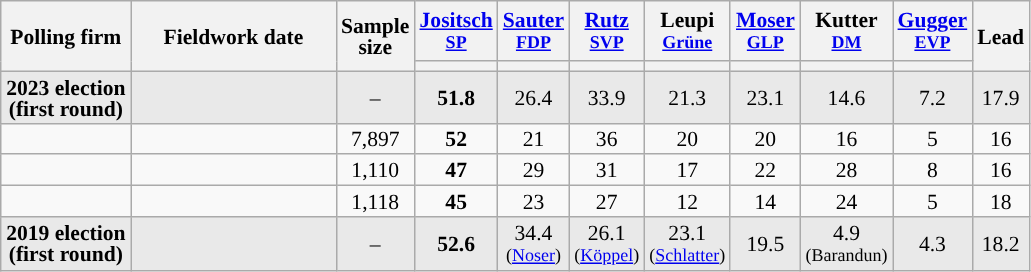<table class="wikitable sortable" style="text-align:center;font-size:90%;line-height:14px;">
<tr style="height:40px;">
<th style="width:80px;" rowspan="2">Polling firm</th>
<th style="width:130px;" rowspan="2">Fieldwork date</th>
<th style="width:35px;" rowspan="2">Sample<br>size</th>
<th class="unsortable" style="width:40px;"><a href='#'>Jositsch</a><br><small><a href='#'>SP</a></small></th>
<th class="unsortable" style="width:40px;"><a href='#'>Sauter</a><br><small><a href='#'>FDP</a></small></th>
<th class="unsortable" style="width:40px;"><a href='#'>Rutz</a><br><small><a href='#'>SVP</a></small></th>
<th class="unsortable" style="width:40px;">Leupi<br><small><a href='#'>Grüne</a></small></th>
<th class="unsortable" style="width:40px;"><a href='#'>Moser</a><br><small><a href='#'>GLP</a></small></th>
<th class="unsortable" style="width:40px;">Kutter<br><small><a href='#'>DM</a></small></th>
<th class="unsortable" style="width:40px;"><a href='#'>Gugger</a><br><small><a href='#'>EVP</a></small></th>
<th style="width:30px;" rowspan="2">Lead</th>
</tr>
<tr>
<th style="background:"></th>
<th style="background:"></th>
<th style="background:"></th>
<th style="background:"></th>
<th style="background:"></th>
<th style="background:"></th>
<th style="background:"></th>
</tr>
<tr style="background:#E9E9E9;">
<td><strong>2023 election (first round)</strong></td>
<td></td>
<td>–</td>
<td style="background:#"><strong>51.8</strong></td>
<td>26.4</td>
<td>33.9</td>
<td>21.3</td>
<td>23.1</td>
<td>14.6</td>
<td>7.2</td>
<td style="background:">17.9</td>
</tr>
<tr>
<td></td>
<td></td>
<td>7,897</td>
<td style="background:#"><strong>52</strong></td>
<td>21</td>
<td>36</td>
<td>20</td>
<td>20</td>
<td>16</td>
<td>5</td>
<td style="background:">16</td>
</tr>
<tr>
<td></td>
<td></td>
<td>1,110</td>
<td style="background:#"><strong>47</strong></td>
<td>29</td>
<td>31</td>
<td>17</td>
<td>22</td>
<td>28</td>
<td>8</td>
<td style="background:">16</td>
</tr>
<tr>
<td></td>
<td></td>
<td>1,118</td>
<td style="background:#"><strong>45</strong></td>
<td>23</td>
<td>27</td>
<td>12</td>
<td>14</td>
<td>24</td>
<td>5</td>
<td style="background:">18</td>
</tr>
<tr style="background:#E9E9E9;">
<td><strong>2019 election (first round)</strong></td>
<td></td>
<td>–</td>
<td style="background:#"><strong>52.6</strong></td>
<td>34.4<br><small>(<a href='#'>Noser</a>)</small></td>
<td>26.1<br><small>(<a href='#'>Köppel</a>)</small></td>
<td>23.1<br><small>(<a href='#'>Schlatter</a>)</small></td>
<td>19.5</td>
<td>4.9<br><small>(Barandun)</small></td>
<td>4.3</td>
<td style="background:">18.2</td>
</tr>
</table>
